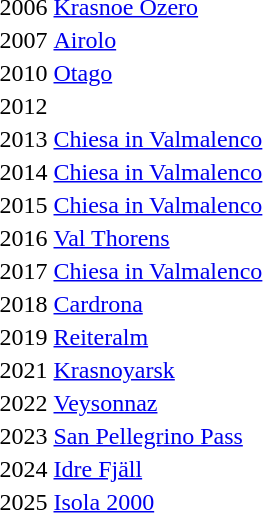<table>
<tr>
<td>2006</td>
<td><a href='#'>Krasnoe Ozero</a></td>
<td></td>
<td></td>
<td></td>
</tr>
<tr>
<td>2007</td>
<td><a href='#'>Airolo</a></td>
<td></td>
<td></td>
<td></td>
</tr>
<tr>
<td>2010</td>
<td><a href='#'>Otago</a></td>
<td></td>
<td></td>
<td></td>
</tr>
<tr>
<td>2012</td>
<td></td>
<td></td>
<td></td>
<td></td>
</tr>
<tr>
<td>2013</td>
<td><a href='#'>Chiesa in Valmalenco</a></td>
<td></td>
<td></td>
<td></td>
</tr>
<tr>
<td>2014</td>
<td><a href='#'>Chiesa in Valmalenco</a></td>
<td></td>
<td></td>
<td></td>
</tr>
<tr>
<td>2015</td>
<td><a href='#'>Chiesa in Valmalenco</a></td>
<td></td>
<td></td>
<td></td>
</tr>
<tr>
<td>2016</td>
<td><a href='#'>Val Thorens</a></td>
<td></td>
<td></td>
<td></td>
</tr>
<tr>
<td>2017</td>
<td><a href='#'>Chiesa in Valmalenco</a></td>
<td></td>
<td></td>
<td></td>
</tr>
<tr>
<td>2018</td>
<td><a href='#'>Cardrona</a></td>
<td></td>
<td></td>
<td></td>
</tr>
<tr>
<td>2019</td>
<td><a href='#'>Reiteralm</a></td>
<td></td>
<td></td>
<td></td>
</tr>
<tr>
<td>2021</td>
<td><a href='#'>Krasnoyarsk</a></td>
<td></td>
<td></td>
<td></td>
</tr>
<tr>
<td>2022</td>
<td><a href='#'>Veysonnaz</a></td>
<td></td>
<td></td>
<td></td>
</tr>
<tr>
<td>2023</td>
<td><a href='#'>San Pellegrino Pass</a></td>
<td></td>
<td></td>
<td></td>
</tr>
<tr>
<td>2024</td>
<td><a href='#'>Idre Fjäll</a></td>
<td></td>
<td></td>
<td></td>
</tr>
<tr>
<td>2025</td>
<td><a href='#'>Isola 2000</a></td>
<td></td>
<td></td>
<td></td>
</tr>
</table>
